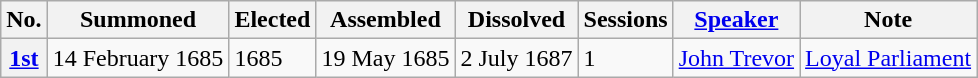<table class="wikitable">
<tr>
<th>No.</th>
<th>Summoned</th>
<th>Elected</th>
<th>Assembled</th>
<th>Dissolved</th>
<th>Sessions</th>
<th><a href='#'>Speaker</a></th>
<th>Note</th>
</tr>
<tr>
<th><a href='#'>1st</a></th>
<td>14 February 1685</td>
<td>1685</td>
<td>19 May 1685</td>
<td>2 July 1687</td>
<td>1</td>
<td><a href='#'>John Trevor</a></td>
<td><a href='#'>Loyal Parliament</a></td>
</tr>
</table>
